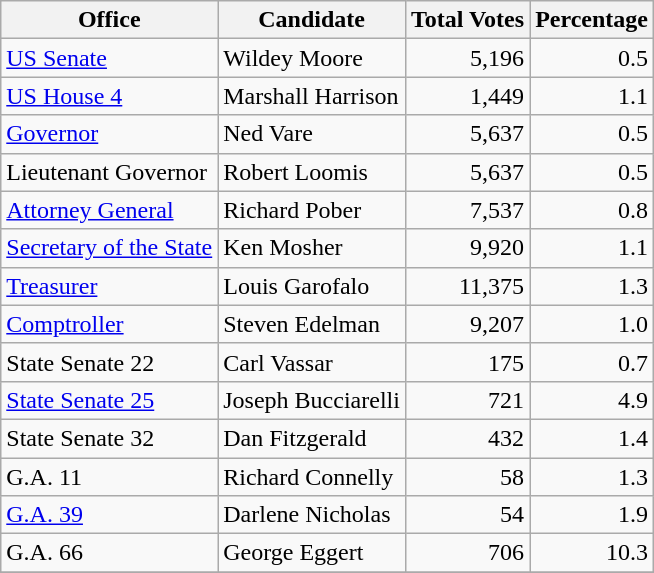<table class="wikitable">
<tr>
<th>Office</th>
<th>Candidate</th>
<th>Total Votes</th>
<th>Percentage</th>
</tr>
<tr>
<td><a href='#'>US Senate</a></td>
<td>Wildey Moore</td>
<td align=right>5,196</td>
<td align=right>0.5</td>
</tr>
<tr>
<td><a href='#'>US House 4</a></td>
<td>Marshall Harrison</td>
<td align=right>1,449</td>
<td align=right>1.1</td>
</tr>
<tr>
<td><a href='#'>Governor</a></td>
<td>Ned Vare</td>
<td align=right>5,637</td>
<td align=right>0.5</td>
</tr>
<tr>
<td>Lieutenant Governor</td>
<td>Robert Loomis</td>
<td align=right>5,637</td>
<td align=right>0.5</td>
</tr>
<tr>
<td><a href='#'>Attorney General</a></td>
<td>Richard Pober</td>
<td align=right>7,537</td>
<td align=right>0.8</td>
</tr>
<tr>
<td><a href='#'>Secretary of the State</a></td>
<td>Ken Mosher</td>
<td align=right>9,920</td>
<td align=right>1.1</td>
</tr>
<tr>
<td><a href='#'>Treasurer</a></td>
<td>Louis Garofalo</td>
<td align=right>11,375</td>
<td align=right>1.3</td>
</tr>
<tr>
<td><a href='#'>Comptroller</a></td>
<td>Steven Edelman</td>
<td align=right>9,207</td>
<td align=right>1.0</td>
</tr>
<tr>
<td>State Senate 22</td>
<td>Carl Vassar</td>
<td align=right>175</td>
<td align=right>0.7</td>
</tr>
<tr>
<td><a href='#'>State Senate 25</a></td>
<td>Joseph Bucciarelli</td>
<td align=right>721</td>
<td align=right>4.9</td>
</tr>
<tr>
<td>State Senate 32</td>
<td>Dan Fitzgerald</td>
<td align=right>432</td>
<td align=right>1.4</td>
</tr>
<tr>
<td>G.A. 11</td>
<td>Richard Connelly</td>
<td align=right>58</td>
<td align=right>1.3</td>
</tr>
<tr>
<td><a href='#'>G.A. 39</a></td>
<td>Darlene Nicholas</td>
<td align=right>54</td>
<td align=right>1.9</td>
</tr>
<tr>
<td>G.A. 66</td>
<td>George Eggert</td>
<td align=right>706</td>
<td align=right>10.3</td>
</tr>
<tr>
</tr>
</table>
